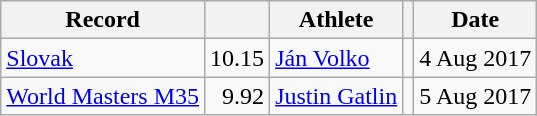<table class="wikitable">
<tr>
<th>Record</th>
<th></th>
<th>Athlete</th>
<th></th>
<th>Date</th>
</tr>
<tr>
<td><a href='#'>Slovak</a></td>
<td align=right>10.15</td>
<td><a href='#'>Ján Volko</a></td>
<td></td>
<td align=right>4 Aug 2017</td>
</tr>
<tr>
<td><a href='#'>World Masters M35</a></td>
<td align=right>9.92</td>
<td><a href='#'>Justin Gatlin</a></td>
<td></td>
<td align=right>5 Aug 2017</td>
</tr>
</table>
